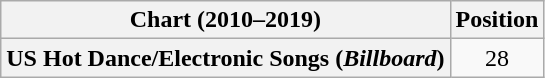<table class="wikitable plainrowheaders" style="text-align:center">
<tr>
<th scope="col">Chart (2010–2019)</th>
<th scope="col">Position</th>
</tr>
<tr>
<th scope="row">US Hot Dance/Electronic Songs (<em>Billboard</em>)</th>
<td>28</td>
</tr>
</table>
